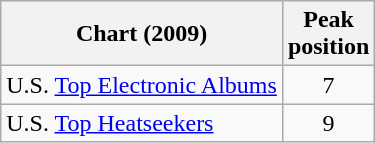<table class="wikitable sortable">
<tr>
<th>Chart (2009)</th>
<th>Peak<br>position</th>
</tr>
<tr>
<td>U.S. <a href='#'>Top Electronic Albums</a></td>
<td style="text-align:center;">7</td>
</tr>
<tr>
<td>U.S. <a href='#'>Top Heatseekers</a></td>
<td style="text-align:center;">9</td>
</tr>
</table>
